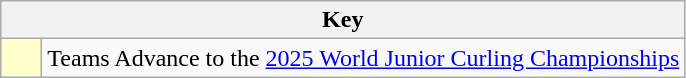<table class="wikitable" style="text-align: center;">
<tr>
<th colspan=2>Key</th>
</tr>
<tr>
<td style="background:#ffffcc; width:20px;"></td>
<td align=left>Teams Advance to the <a href='#'>2025 World Junior Curling Championships</a></td>
</tr>
</table>
